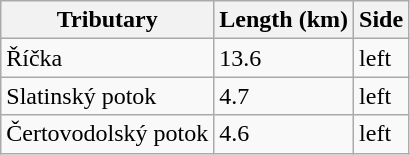<table class="wikitable">
<tr>
<th>Tributary</th>
<th>Length (km)</th>
<th>Side</th>
</tr>
<tr>
<td>Říčka</td>
<td>13.6</td>
<td>left</td>
</tr>
<tr>
<td>Slatinský potok</td>
<td>4.7</td>
<td>left</td>
</tr>
<tr>
<td>Čertovodolský potok</td>
<td>4.6</td>
<td>left</td>
</tr>
</table>
